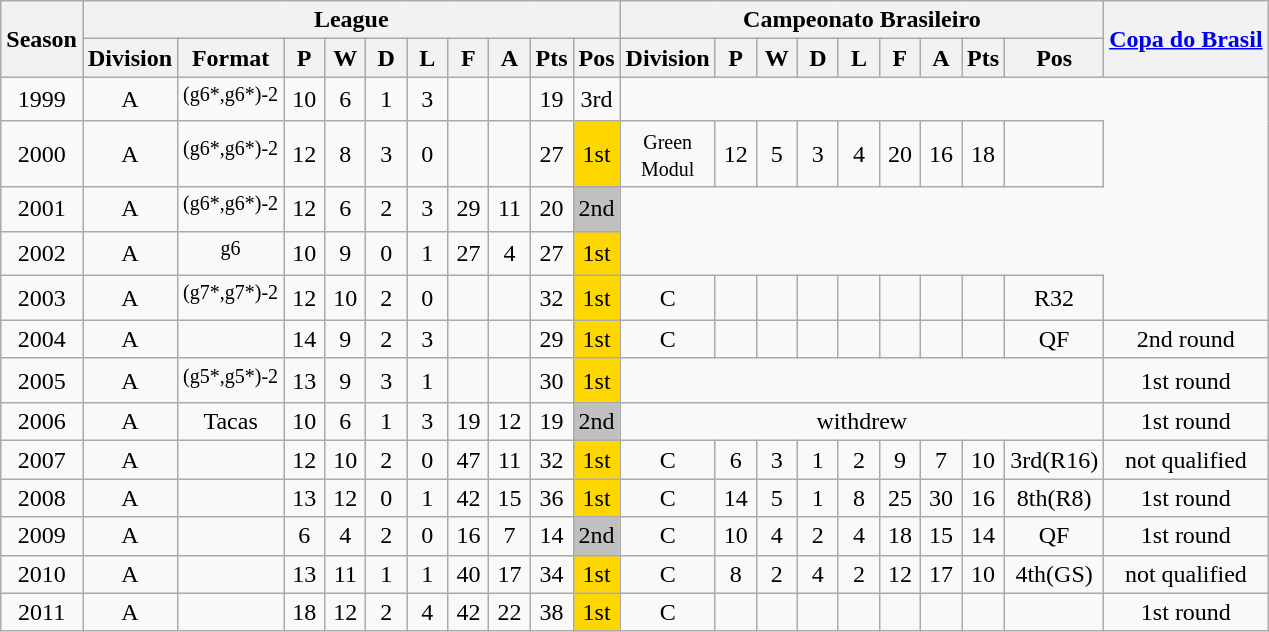<table class="wikitable" style="text-align: center">
<tr>
<th rowspan="2">Season</th>
<th colspan="10">League</th>
<th colspan="9">Campeonato Brasileiro</th>
<th rowspan="2"><a href='#'>Copa do Brasil</a></th>
</tr>
<tr>
<th>Division</th>
<th>Format</th>
<th width="20">P</th>
<th width="20">W</th>
<th width="20">D</th>
<th width="20">L</th>
<th width="20">F</th>
<th width="20">A</th>
<th width="20">Pts</th>
<th width="20">Pos</th>
<th width="30">Division</th>
<th width="20">P</th>
<th width="20">W</th>
<th width="20">D</th>
<th width="20">L</th>
<th width="20">F</th>
<th width="20">A</th>
<th width="20">Pts</th>
<th width="30">Pos</th>
</tr>
<tr>
<td>1999</td>
<td>A</td>
<td><sup>(g6*,g6*)-2</sup></td>
<td>10</td>
<td>6</td>
<td>1</td>
<td>3</td>
<td></td>
<td></td>
<td>19</td>
<td>3rd</td>
</tr>
<tr>
<td>2000</td>
<td>A</td>
<td><sup>(g6*,g6*)-2</sup></td>
<td>12</td>
<td>8</td>
<td>3</td>
<td>0</td>
<td></td>
<td></td>
<td>27</td>
<td bgcolor=gold>1st</td>
<td><small> Green <br>Modul</small></td>
<td>12</td>
<td>5</td>
<td>3</td>
<td>4</td>
<td>20</td>
<td>16</td>
<td>18</td>
<td></td>
</tr>
<tr>
<td>2001</td>
<td>A</td>
<td><sup>(g6*,g6*)-2</sup></td>
<td>12</td>
<td>6</td>
<td>2</td>
<td>3</td>
<td>29</td>
<td>11</td>
<td>20</td>
<td bgcolor=silver>2nd</td>
</tr>
<tr>
<td>2002</td>
<td>A</td>
<td><sup>g6</sup></td>
<td>10</td>
<td>9</td>
<td>0</td>
<td>1</td>
<td>27</td>
<td>4</td>
<td>27</td>
<td bgcolor=gold>1st</td>
</tr>
<tr>
<td>2003</td>
<td>A</td>
<td><sup>(g7*,g7*)-2</sup></td>
<td>12</td>
<td>10</td>
<td>2</td>
<td>0</td>
<td></td>
<td></td>
<td>32</td>
<td bgcolor=gold>1st</td>
<td>C</td>
<td></td>
<td></td>
<td></td>
<td></td>
<td></td>
<td></td>
<td></td>
<td>R32</td>
</tr>
<tr>
<td>2004</td>
<td>A</td>
<td></td>
<td>14</td>
<td>9</td>
<td>2</td>
<td>3</td>
<td></td>
<td></td>
<td>29</td>
<td bgcolor=gold>1st</td>
<td>C</td>
<td></td>
<td></td>
<td></td>
<td></td>
<td></td>
<td></td>
<td></td>
<td>QF</td>
<td>2nd round</td>
</tr>
<tr>
<td>2005</td>
<td>A</td>
<td><sup>(g5*,g5*)-2</sup></td>
<td>13</td>
<td>9</td>
<td>3</td>
<td>1</td>
<td></td>
<td></td>
<td>30</td>
<td bgcolor=gold>1st</td>
<td colspan="9"></td>
<td>1st round</td>
</tr>
<tr>
<td>2006</td>
<td>A</td>
<td>Tacas</td>
<td>10</td>
<td>6</td>
<td>1</td>
<td>3</td>
<td>19</td>
<td>12</td>
<td>19</td>
<td bgcolor=silver>2nd</td>
<td colspan="9">withdrew</td>
<td>1st round</td>
</tr>
<tr>
<td>2007</td>
<td>A</td>
<td><sup></sup></td>
<td>12</td>
<td>10</td>
<td>2</td>
<td>0</td>
<td>47</td>
<td>11</td>
<td>32</td>
<td bgcolor=gold>1st</td>
<td>C</td>
<td>6</td>
<td>3</td>
<td>1</td>
<td>2</td>
<td>9</td>
<td>7</td>
<td>10</td>
<td>3rd(R16)</td>
<td>not qualified</td>
</tr>
<tr>
<td>2008</td>
<td>A</td>
<td><sup></sup></td>
<td>13</td>
<td>12</td>
<td>0</td>
<td>1</td>
<td>42</td>
<td>15</td>
<td>36</td>
<td bgcolor=gold>1st</td>
<td>C</td>
<td>14</td>
<td>5</td>
<td>1</td>
<td>8</td>
<td>25</td>
<td>30</td>
<td>16</td>
<td>8th(R8)</td>
<td>1st round</td>
</tr>
<tr>
<td>2009</td>
<td>A</td>
<td><sup></sup></td>
<td>6</td>
<td>4</td>
<td>2</td>
<td>0</td>
<td>16</td>
<td>7</td>
<td>14</td>
<td bgcolor=silver>2nd</td>
<td>C</td>
<td>10</td>
<td>4</td>
<td>2</td>
<td>4</td>
<td>18</td>
<td>15</td>
<td>14</td>
<td>QF</td>
<td>1st round</td>
</tr>
<tr>
<td>2010</td>
<td>A</td>
<td><sup></sup></td>
<td>13</td>
<td>11</td>
<td>1</td>
<td>1</td>
<td>40</td>
<td>17</td>
<td>34</td>
<td bgcolor=gold>1st</td>
<td>C</td>
<td>8</td>
<td>2</td>
<td>4</td>
<td>2</td>
<td>12</td>
<td>17</td>
<td>10</td>
<td>4th(GS)</td>
<td>not qualified</td>
</tr>
<tr>
<td>2011</td>
<td>A</td>
<td><sup>  </sup></td>
<td>18</td>
<td>12</td>
<td>2</td>
<td>4</td>
<td>42</td>
<td>22</td>
<td>38</td>
<td bgcolor=gold>1st</td>
<td>C</td>
<td></td>
<td></td>
<td></td>
<td></td>
<td></td>
<td></td>
<td></td>
<td></td>
<td>1st round</td>
</tr>
</table>
